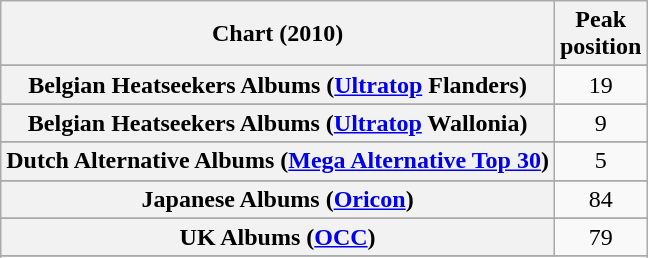<table class="wikitable plainrowheaders sortable">
<tr>
<th scope="col">Chart (2010)</th>
<th scope="col">Peak<br>position</th>
</tr>
<tr>
</tr>
<tr>
<th scope="row">Belgian Heatseekers Albums (<a href='#'>Ultratop</a> Flanders)</th>
<td align=center>19</td>
</tr>
<tr>
</tr>
<tr>
<th scope="row">Belgian Heatseekers Albums (<a href='#'>Ultratop</a> Wallonia)</th>
<td align=center>9</td>
</tr>
<tr>
</tr>
<tr>
<th scope="row">Dutch Alternative Albums (<a href='#'>Mega Alternative Top 30</a>)</th>
<td align=center>5</td>
</tr>
<tr>
</tr>
<tr>
<th scope="row">Japanese Albums (<a href='#'>Oricon</a>)</th>
<td align=center>84</td>
</tr>
<tr>
</tr>
<tr>
<th scope="row">UK Albums (<a href='#'>OCC</a>)</th>
<td align=center>79</td>
</tr>
<tr>
</tr>
<tr>
</tr>
<tr>
</tr>
<tr>
</tr>
</table>
